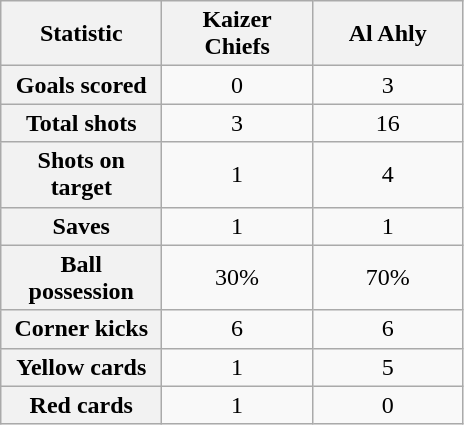<table class="wikitable plainrowheaders" style="text-align:center">
<tr>
<th scope="col" style="width:100px">Statistic</th>
<th scope="col" style="width:93px">Kaizer Chiefs</th>
<th scope="col" style="width:93px">Al Ahly</th>
</tr>
<tr>
<th scope=row>Goals scored</th>
<td>0</td>
<td>3</td>
</tr>
<tr>
<th scope=row>Total shots</th>
<td>3</td>
<td>16</td>
</tr>
<tr>
<th scope=row>Shots on target</th>
<td>1</td>
<td>4</td>
</tr>
<tr>
<th scope=row>Saves</th>
<td>1</td>
<td>1</td>
</tr>
<tr>
<th scope=row>Ball possession</th>
<td>30%</td>
<td>70%</td>
</tr>
<tr>
<th scope=row>Corner kicks</th>
<td>6</td>
<td>6</td>
</tr>
<tr>
<th scope=row>Yellow cards</th>
<td>1</td>
<td>5</td>
</tr>
<tr>
<th scope=row>Red cards</th>
<td>1</td>
<td>0</td>
</tr>
</table>
